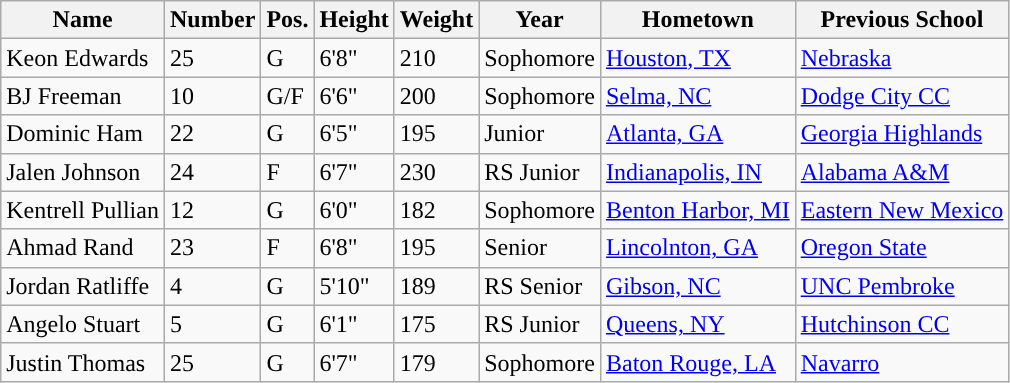<table class="wikitable sortable" border="1">
<tr>
<th>Name</th>
<th>Number</th>
<th>Pos.</th>
<th>Height</th>
<th>Weight</th>
<th>Year</th>
<th>Hometown</th>
<th>Previous School</th>
</tr>
<tr>
<td>Keon Edwards</td>
<td>25</td>
<td>G</td>
<td>6'8"</td>
<td>210</td>
<td>Sophomore</td>
<td><a href='#'>Houston, TX</a></td>
<td><a href='#'>Nebraska</a></td>
</tr>
<tr>
<td>BJ Freeman</td>
<td>10</td>
<td>G/F</td>
<td>6'6"</td>
<td>200</td>
<td>Sophomore</td>
<td><a href='#'>Selma, NC</a></td>
<td><a href='#'>Dodge City CC</a></td>
</tr>
<tr>
<td>Dominic Ham</td>
<td>22</td>
<td>G</td>
<td>6'5"</td>
<td>195</td>
<td>Junior</td>
<td><a href='#'>Atlanta, GA</a></td>
<td><a href='#'>Georgia Highlands</a></td>
</tr>
<tr>
<td>Jalen Johnson</td>
<td>24</td>
<td>F</td>
<td>6'7"</td>
<td>230</td>
<td>RS Junior</td>
<td><a href='#'>Indianapolis, IN</a></td>
<td><a href='#'>Alabama A&M</a></td>
</tr>
<tr>
<td>Kentrell Pullian</td>
<td>12</td>
<td>G</td>
<td>6'0"</td>
<td>182</td>
<td>Sophomore</td>
<td><a href='#'>Benton Harbor, MI</a></td>
<td><a href='#'>Eastern New Mexico</a></td>
</tr>
<tr>
<td>Ahmad Rand</td>
<td>23</td>
<td>F</td>
<td>6'8"</td>
<td>195</td>
<td>Senior</td>
<td><a href='#'>Lincolnton, GA</a></td>
<td><a href='#'>Oregon State</a></td>
</tr>
<tr>
<td>Jordan Ratliffe</td>
<td>4</td>
<td>G</td>
<td>5'10"</td>
<td>189</td>
<td>RS Senior</td>
<td><a href='#'>Gibson, NC</a></td>
<td><a href='#'>UNC Pembroke</a></td>
</tr>
<tr>
<td>Angelo Stuart</td>
<td>5</td>
<td>G</td>
<td>6'1"</td>
<td>175</td>
<td>RS Junior</td>
<td><a href='#'>Queens, NY</a></td>
<td><a href='#'>Hutchinson CC</a></td>
</tr>
<tr>
<td>Justin Thomas</td>
<td>25</td>
<td>G</td>
<td>6'7"</td>
<td>179</td>
<td>Sophomore</td>
<td><a href='#'>Baton Rouge, LA</a></td>
<td><a href='#'>Navarro</a></td>
</tr>
</table>
